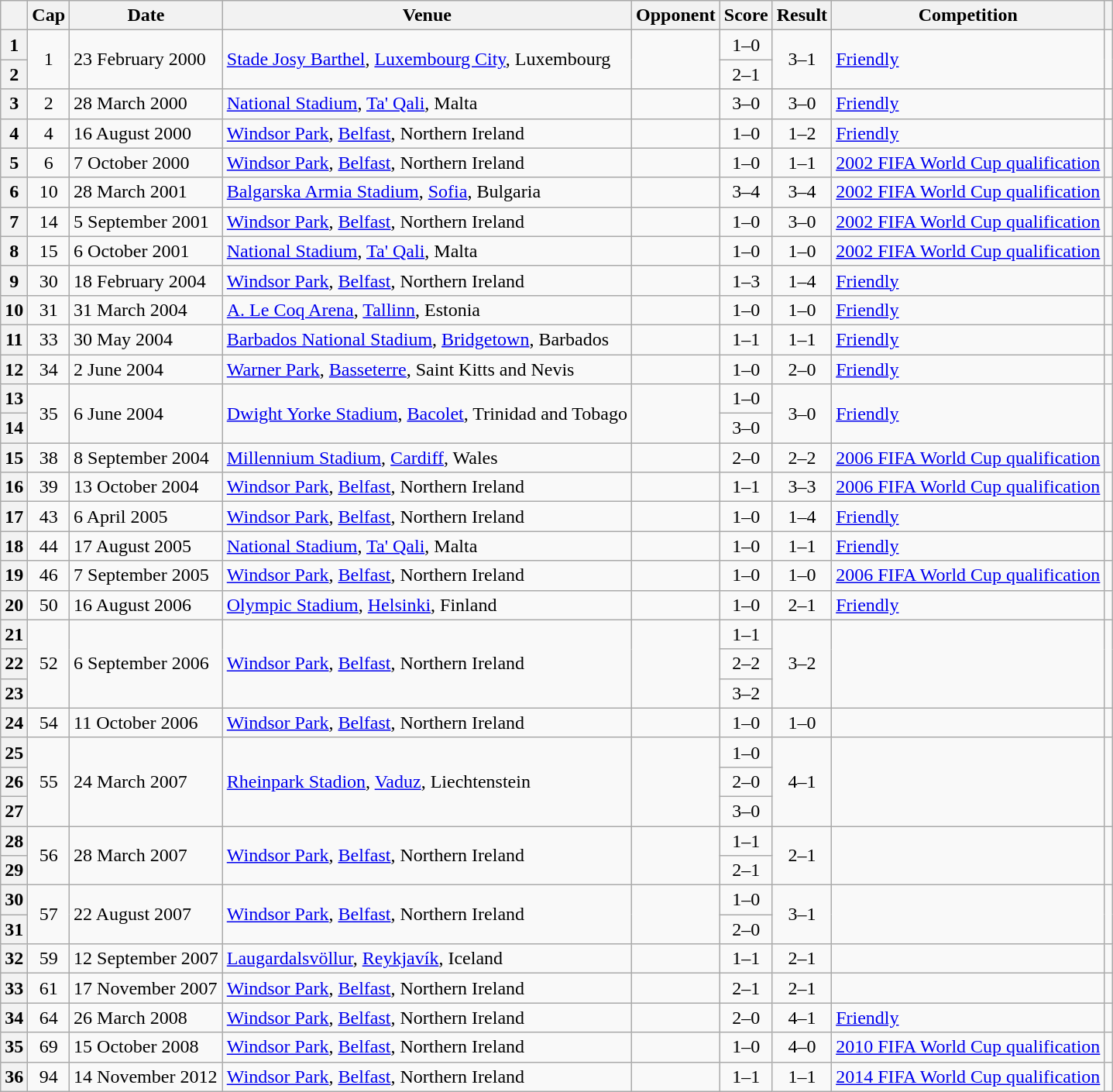<table class="wikitable plainrowheaders sortable">
<tr>
<th scope=col></th>
<th scope=col>Cap</th>
<th scope=col data-sort-type=date>Date</th>
<th scope=col>Venue</th>
<th scope=col>Opponent</th>
<th scope=col>Score</th>
<th scope=col>Result</th>
<th scope=col>Competition</th>
<th scope=col class=unsortable></th>
</tr>
<tr>
<th scope=row style="text-align: center">1</th>
<td rowspan=2 align=center>1</td>
<td rowspan=2>23 February 2000</td>
<td rowspan=2><a href='#'>Stade Josy Barthel</a>, <a href='#'>Luxembourg City</a>, Luxembourg</td>
<td rowspan=2></td>
<td align=center>1–0</td>
<td rowspan=2 align=center>3–1</td>
<td rowspan=2><a href='#'>Friendly</a></td>
<td rowspan=2></td>
</tr>
<tr>
<th scope=row style="text-align: center">2</th>
<td align=center>2–1</td>
</tr>
<tr>
<th scope=row style="text-align: center">3</th>
<td align=center>2</td>
<td>28 March 2000</td>
<td><a href='#'>National Stadium</a>, <a href='#'>Ta' Qali</a>, Malta</td>
<td></td>
<td align=center>3–0</td>
<td align=center>3–0</td>
<td><a href='#'>Friendly</a></td>
<td></td>
</tr>
<tr>
<th scope=row style="text-align: center">4</th>
<td align=center>4</td>
<td>16 August 2000</td>
<td><a href='#'>Windsor Park</a>, <a href='#'>Belfast</a>, Northern Ireland</td>
<td></td>
<td align=center>1–0</td>
<td align=center>1–2</td>
<td><a href='#'>Friendly</a></td>
<td></td>
</tr>
<tr>
<th scope=row style="text-align: center">5</th>
<td align=center>6</td>
<td>7 October 2000</td>
<td><a href='#'>Windsor Park</a>, <a href='#'>Belfast</a>, Northern Ireland</td>
<td></td>
<td align=center>1–0</td>
<td align=center>1–1</td>
<td><a href='#'>2002 FIFA World Cup qualification</a></td>
<td></td>
</tr>
<tr>
<th scope=row style="text-align: center">6</th>
<td align=center>10</td>
<td>28 March 2001</td>
<td><a href='#'>Balgarska Armia Stadium</a>, <a href='#'>Sofia</a>, Bulgaria</td>
<td></td>
<td align=center>3–4</td>
<td align=center>3–4</td>
<td><a href='#'>2002 FIFA World Cup qualification</a></td>
<td></td>
</tr>
<tr>
<th scope=row style="text-align: center">7</th>
<td align=center>14</td>
<td>5 September 2001</td>
<td><a href='#'>Windsor Park</a>, <a href='#'>Belfast</a>, Northern Ireland</td>
<td></td>
<td align=center>1–0</td>
<td align=center>3–0</td>
<td><a href='#'>2002 FIFA World Cup qualification</a></td>
<td></td>
</tr>
<tr>
<th scope=row style="text-align: center">8</th>
<td align=center>15</td>
<td>6 October 2001</td>
<td><a href='#'>National Stadium</a>, <a href='#'>Ta' Qali</a>, Malta</td>
<td></td>
<td align=center>1–0</td>
<td align=center>1–0</td>
<td><a href='#'>2002 FIFA World Cup qualification</a></td>
<td></td>
</tr>
<tr>
<th scope=row style="text-align: center">9</th>
<td align=center>30</td>
<td>18 February 2004</td>
<td><a href='#'>Windsor Park</a>, <a href='#'>Belfast</a>, Northern Ireland</td>
<td></td>
<td align=center>1–3</td>
<td align=center>1–4</td>
<td><a href='#'>Friendly</a></td>
<td></td>
</tr>
<tr>
<th scope=row style="text-align: center">10</th>
<td align=center>31</td>
<td>31 March 2004</td>
<td><a href='#'>A. Le Coq Arena</a>, <a href='#'>Tallinn</a>, Estonia</td>
<td></td>
<td align=center>1–0</td>
<td align=center>1–0</td>
<td><a href='#'>Friendly</a></td>
<td></td>
</tr>
<tr>
<th scope=row style="text-align: center">11</th>
<td align=center>33</td>
<td>30 May 2004</td>
<td><a href='#'>Barbados National Stadium</a>, <a href='#'>Bridgetown</a>, Barbados</td>
<td></td>
<td align=center>1–1</td>
<td align=center>1–1</td>
<td><a href='#'>Friendly</a></td>
<td></td>
</tr>
<tr>
<th scope=row style="text-align: center">12</th>
<td align=center>34</td>
<td>2 June 2004</td>
<td><a href='#'>Warner Park</a>, <a href='#'>Basseterre</a>, Saint Kitts and Nevis</td>
<td></td>
<td align=center>1–0</td>
<td align=center>2–0</td>
<td><a href='#'>Friendly</a></td>
<td></td>
</tr>
<tr>
<th scope=row style="text-align: center">13</th>
<td rowspan=2 align=center>35</td>
<td rowspan=2>6 June 2004</td>
<td rowspan=2><a href='#'>Dwight Yorke Stadium</a>, <a href='#'>Bacolet</a>, Trinidad and Tobago</td>
<td rowspan=2></td>
<td align=center>1–0</td>
<td rowspan=2 align=center>3–0</td>
<td rowspan=2><a href='#'>Friendly</a></td>
<td rowspan=2></td>
</tr>
<tr>
<th scope=row style="text-align: center">14</th>
<td align=center>3–0</td>
</tr>
<tr>
<th scope=row style="text-align: center">15</th>
<td align=center>38</td>
<td>8 September 2004</td>
<td><a href='#'>Millennium Stadium</a>, <a href='#'>Cardiff</a>, Wales</td>
<td></td>
<td align=center>2–0</td>
<td align=center>2–2</td>
<td><a href='#'>2006 FIFA World Cup qualification</a></td>
<td></td>
</tr>
<tr>
<th scope=row style="text-align: center">16</th>
<td align=center>39</td>
<td>13 October 2004</td>
<td><a href='#'>Windsor Park</a>, <a href='#'>Belfast</a>, Northern Ireland</td>
<td></td>
<td align=center>1–1</td>
<td align=center>3–3</td>
<td><a href='#'>2006 FIFA World Cup qualification</a></td>
<td></td>
</tr>
<tr>
<th scope=row style="text-align: center">17</th>
<td align=center>43</td>
<td>6 April 2005</td>
<td><a href='#'>Windsor Park</a>, <a href='#'>Belfast</a>, Northern Ireland</td>
<td></td>
<td align=center>1–0</td>
<td align=center>1–4</td>
<td><a href='#'>Friendly</a></td>
<td></td>
</tr>
<tr>
<th scope=row style="text-align: center">18</th>
<td align=center>44</td>
<td>17 August 2005</td>
<td><a href='#'>National Stadium</a>, <a href='#'>Ta' Qali</a>, Malta</td>
<td></td>
<td align=center>1–0</td>
<td align=center>1–1</td>
<td><a href='#'>Friendly</a></td>
<td></td>
</tr>
<tr>
<th scope=row style="text-align: center">19</th>
<td align=center>46</td>
<td>7 September 2005</td>
<td><a href='#'>Windsor Park</a>, <a href='#'>Belfast</a>, Northern Ireland</td>
<td></td>
<td align=center>1–0</td>
<td align=center>1–0</td>
<td><a href='#'>2006 FIFA World Cup qualification</a></td>
<td></td>
</tr>
<tr>
<th scope=row style="text-align: center">20</th>
<td align=center>50</td>
<td>16 August 2006</td>
<td><a href='#'>Olympic Stadium</a>, <a href='#'>Helsinki</a>, Finland</td>
<td></td>
<td align=center>1–0</td>
<td align=center>2–1</td>
<td><a href='#'>Friendly</a></td>
<td></td>
</tr>
<tr>
<th scope=row style="text-align: center">21</th>
<td rowspan=3 align=center>52</td>
<td rowspan=3>6 September 2006</td>
<td rowspan=3><a href='#'>Windsor Park</a>, <a href='#'>Belfast</a>, Northern Ireland</td>
<td rowspan=3></td>
<td align=center>1–1</td>
<td rowspan=3 align=center>3–2</td>
<td rowspan=3></td>
<td rowspan=3></td>
</tr>
<tr>
<th scope=row style="text-align: center">22</th>
<td align=center>2–2</td>
</tr>
<tr>
<th scope=row style="text-align: center">23</th>
<td align=center>3–2</td>
</tr>
<tr>
<th scope=row style="text-align: center">24</th>
<td align=center>54</td>
<td>11 October 2006</td>
<td><a href='#'>Windsor Park</a>, <a href='#'>Belfast</a>, Northern Ireland</td>
<td></td>
<td align=center>1–0</td>
<td align=center>1–0</td>
<td></td>
<td></td>
</tr>
<tr>
<th scope=row style="text-align: center">25</th>
<td rowspan=3 align=center>55</td>
<td rowspan=3>24 March 2007</td>
<td rowspan=3><a href='#'>Rheinpark Stadion</a>, <a href='#'>Vaduz</a>, Liechtenstein</td>
<td rowspan=3></td>
<td align=center>1–0</td>
<td rowspan=3 align=center>4–1</td>
<td rowspan=3></td>
<td rowspan=3></td>
</tr>
<tr>
<th scope=row style="text-align: center">26</th>
<td align=center>2–0</td>
</tr>
<tr>
<th scope=row style="text-align: center">27</th>
<td align=center>3–0</td>
</tr>
<tr>
<th scope=row style="text-align: center">28</th>
<td rowspan=2 align=center>56</td>
<td rowspan=2>28 March 2007</td>
<td rowspan=2><a href='#'>Windsor Park</a>, <a href='#'>Belfast</a>, Northern Ireland</td>
<td rowspan=2></td>
<td align=center>1–1</td>
<td rowspan=2 align=center>2–1</td>
<td rowspan=2></td>
<td rowspan=2></td>
</tr>
<tr>
<th scope=row style="text-align: center">29</th>
<td align=center>2–1</td>
</tr>
<tr>
<th scope=row style="text-align: center">30</th>
<td rowspan=2 align=center>57</td>
<td rowspan=2>22 August 2007</td>
<td rowspan=2><a href='#'>Windsor Park</a>, <a href='#'>Belfast</a>, Northern Ireland</td>
<td rowspan=2></td>
<td align=center>1–0</td>
<td rowspan=2 align=center>3–1</td>
<td rowspan=2></td>
<td rowspan=2></td>
</tr>
<tr>
<th scope=row style="text-align: center">31</th>
<td align=center>2–0</td>
</tr>
<tr>
<th scope=row style="text-align: center">32</th>
<td align=center>59</td>
<td>12 September 2007</td>
<td><a href='#'>Laugardalsvöllur</a>, <a href='#'>Reykjavík</a>, Iceland</td>
<td></td>
<td align=center>1–1</td>
<td align=center>2–1</td>
<td></td>
<td></td>
</tr>
<tr>
<th scope=row style="text-align: center">33</th>
<td align=center>61</td>
<td>17 November 2007</td>
<td><a href='#'>Windsor Park</a>, <a href='#'>Belfast</a>, Northern Ireland</td>
<td></td>
<td align=center>2–1</td>
<td align=center>2–1</td>
<td></td>
<td></td>
</tr>
<tr>
<th scope=row style="text-align: center">34</th>
<td align=center>64</td>
<td>26 March 2008</td>
<td><a href='#'>Windsor Park</a>, <a href='#'>Belfast</a>, Northern Ireland</td>
<td></td>
<td align=center>2–0</td>
<td align=center>4–1</td>
<td><a href='#'>Friendly</a></td>
<td></td>
</tr>
<tr>
<th scope=row style="text-align: center">35</th>
<td align=center>69</td>
<td>15 October 2008</td>
<td><a href='#'>Windsor Park</a>, <a href='#'>Belfast</a>, Northern Ireland</td>
<td></td>
<td align=center>1–0</td>
<td align=center>4–0</td>
<td><a href='#'>2010 FIFA World Cup qualification</a></td>
<td></td>
</tr>
<tr>
<th scope=row style="text-align: center">36</th>
<td align=center>94</td>
<td>14 November 2012</td>
<td><a href='#'>Windsor Park</a>, <a href='#'>Belfast</a>, Northern Ireland</td>
<td></td>
<td align=center>1–1</td>
<td align=center>1–1</td>
<td><a href='#'>2014 FIFA World Cup qualification</a></td>
<td></td>
</tr>
</table>
